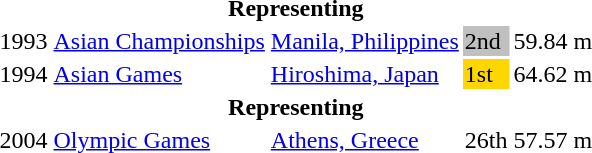<table>
<tr>
<th colspan="5">Representing </th>
</tr>
<tr>
<td>1993</td>
<td><a href='#'>Asian Championships</a></td>
<td><a href='#'>Manila, Philippines</a></td>
<td bgcolor="silver">2nd</td>
<td>59.84 m</td>
</tr>
<tr>
<td>1994</td>
<td><a href='#'>Asian Games</a></td>
<td><a href='#'>Hiroshima, Japan</a></td>
<td bgcolor="gold">1st</td>
<td>64.62 m</td>
</tr>
<tr>
<th colspan="5">Representing </th>
</tr>
<tr>
<td>2004</td>
<td><a href='#'>Olympic Games</a></td>
<td><a href='#'>Athens, Greece</a></td>
<td>26th</td>
<td>57.57 m</td>
</tr>
</table>
